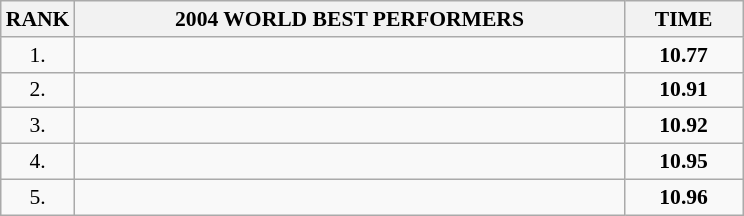<table class="wikitable" style="border-collapse: collapse; font-size: 90%;">
<tr>
<th>RANK</th>
<th align="center" style="width: 25em">2004 WORLD BEST PERFORMERS</th>
<th align="center" style="width: 5em">TIME</th>
</tr>
<tr>
<td align="center">1.</td>
<td></td>
<td align="center"><strong>10.77</strong></td>
</tr>
<tr>
<td align="center">2.</td>
<td></td>
<td align="center"><strong>10.91</strong></td>
</tr>
<tr>
<td align="center">3.</td>
<td></td>
<td align="center"><strong>10.92</strong></td>
</tr>
<tr>
<td align="center">4.</td>
<td></td>
<td align="center"><strong>10.95</strong></td>
</tr>
<tr>
<td align="center">5.</td>
<td></td>
<td align="center"><strong>10.96</strong></td>
</tr>
</table>
